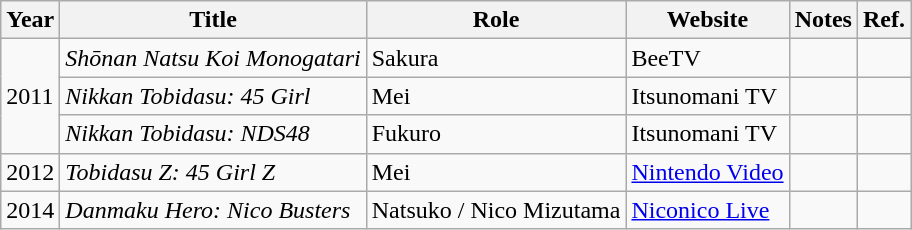<table class="wikitable">
<tr>
<th>Year</th>
<th>Title</th>
<th>Role</th>
<th>Website</th>
<th>Notes</th>
<th>Ref.</th>
</tr>
<tr>
<td rowspan="3">2011</td>
<td><em>Shōnan Natsu Koi Monogatari</em></td>
<td>Sakura</td>
<td>BeeTV</td>
<td></td>
<td></td>
</tr>
<tr>
<td><em>Nikkan Tobidasu: 45 Girl</em></td>
<td>Mei</td>
<td>Itsunomani TV</td>
<td></td>
<td></td>
</tr>
<tr>
<td><em>Nikkan Tobidasu: NDS48</em></td>
<td>Fukuro</td>
<td>Itsunomani TV</td>
<td></td>
<td></td>
</tr>
<tr>
<td>2012</td>
<td><em>Tobidasu Z: 45 Girl Z</em></td>
<td>Mei</td>
<td><a href='#'>Nintendo Video</a></td>
<td></td>
<td></td>
</tr>
<tr>
<td>2014</td>
<td><em>Danmaku Hero: Nico Busters</em></td>
<td>Natsuko / Nico Mizutama</td>
<td><a href='#'>Niconico Live</a></td>
<td></td>
<td></td>
</tr>
</table>
